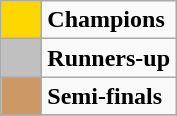<table class="wikitable" style="text-align:center">
<tr>
<td style="background:gold" width="20"></td>
<td align="left"><strong>Champions</strong></td>
</tr>
<tr>
<td style="background:silver" width="20"></td>
<td align="left"><strong>Runners-up</strong></td>
</tr>
<tr>
<td style="background:#cc9966" width="20"></td>
<td align="left"><strong>Semi-finals</strong></td>
</tr>
<tr>
</tr>
</table>
